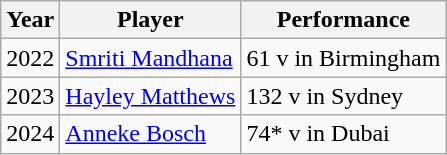<table class="wikitable">
<tr>
<th>Year</th>
<th>Player</th>
<th>Performance</th>
</tr>
<tr>
<td>2022</td>
<td> <a href='#'>Smriti Mandhana</a></td>
<td>61 v  in Birmingham</td>
</tr>
<tr>
<td>2023</td>
<td> <a href='#'>Hayley Matthews</a></td>
<td>132 v  in Sydney</td>
</tr>
<tr>
<td>2024</td>
<td> <a href='#'>Anneke Bosch</a></td>
<td>74* v  in Dubai</td>
</tr>
</table>
